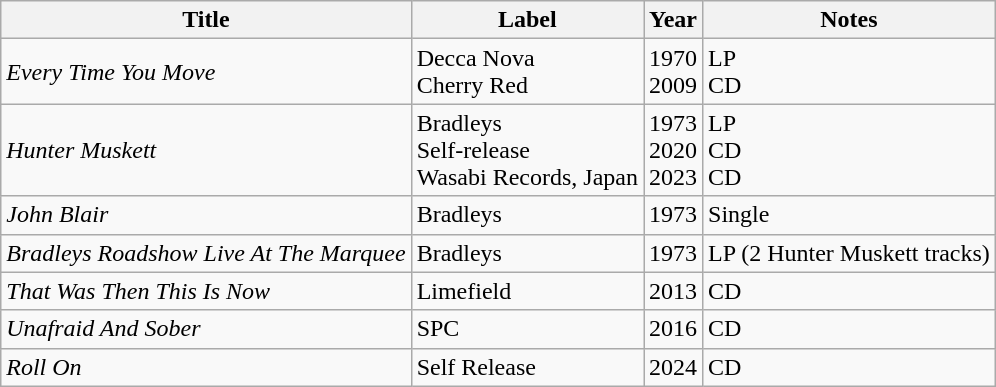<table class="wikitable plainrowheaders">
<tr>
<th>Title</th>
<th>Label</th>
<th>Year</th>
<th>Notes</th>
</tr>
<tr>
<td><em>Every Time You Move</em></td>
<td>Decca Nova<br>Cherry Red</td>
<td>1970<br>2009</td>
<td>LP<br>CD</td>
</tr>
<tr>
<td><em>Hunter Muskett</em></td>
<td>Bradleys<br>Self-release<br>Wasabi Records, Japan</td>
<td>1973<br>2020<br>2023</td>
<td>LP<br>CD<br>CD</td>
</tr>
<tr>
<td><em>John Blair</em></td>
<td>Bradleys</td>
<td>1973</td>
<td>Single</td>
</tr>
<tr>
<td><em>Bradleys Roadshow Live At The Marquee</em></td>
<td>Bradleys</td>
<td>1973</td>
<td>LP (2 Hunter Muskett tracks)</td>
</tr>
<tr>
<td><em>That Was Then This Is Now</em></td>
<td>Limefield</td>
<td>2013</td>
<td>CD</td>
</tr>
<tr>
<td><em>Unafraid And Sober</em></td>
<td>SPC</td>
<td>2016</td>
<td>CD</td>
</tr>
<tr>
<td><em>Roll On</em></td>
<td>Self Release</td>
<td>2024</td>
<td>CD</td>
</tr>
</table>
